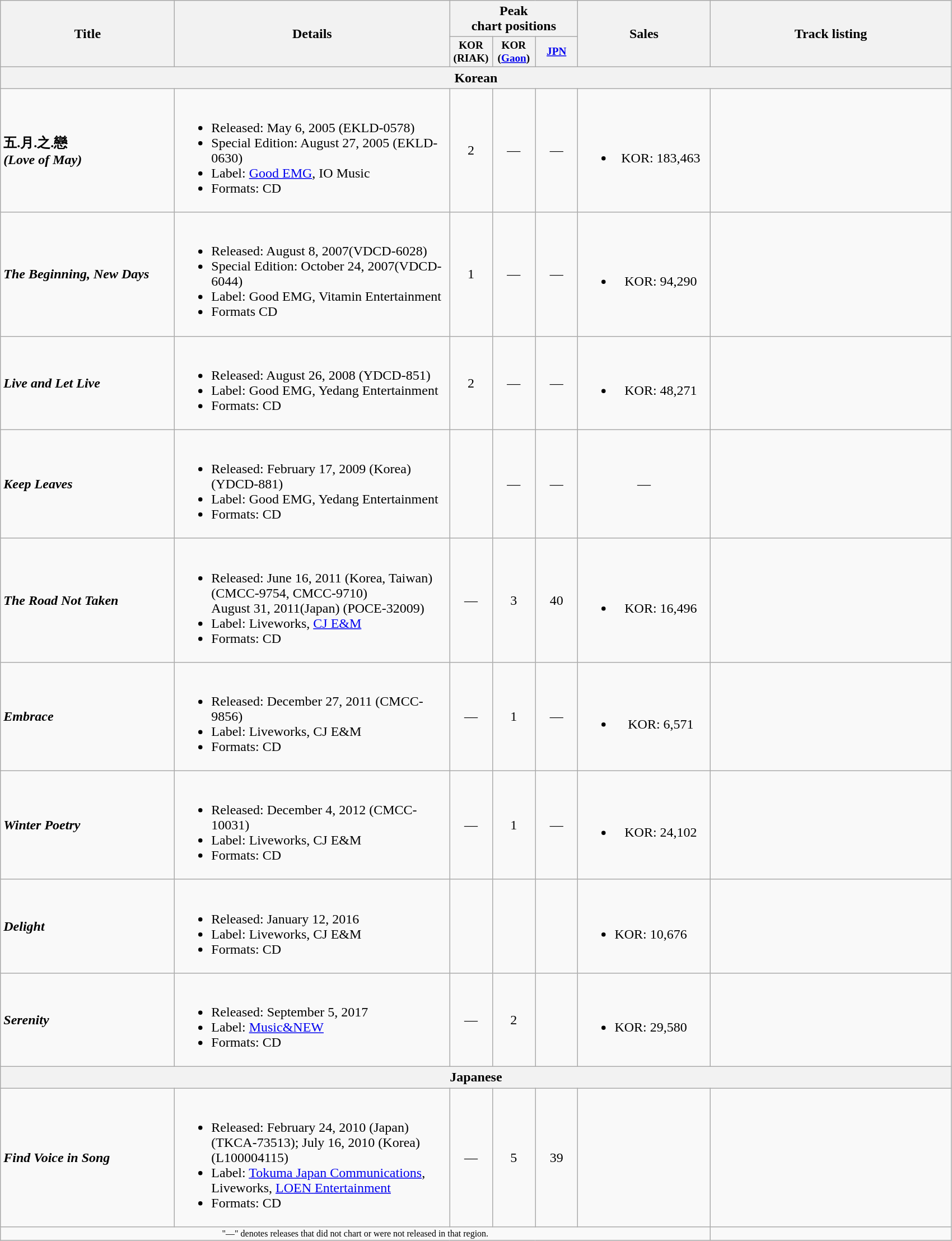<table class="wikitable">
<tr>
<th rowspan="2" style="width:200px;">Title</th>
<th rowspan="2" style="width:320px;">Details</th>
<th colspan="3">Peak<br> chart positions</th>
<th rowspan="2" style="width:150px;">Sales</th>
<th rowspan="2" style="width:280px;">Track listing</th>
</tr>
<tr>
<th align="center" style="width:3.5em;font-size:80%;">KOR<br>(RIAK)<br></th>
<th align="center" style="width:3.5em;font-size:80%;">KOR<br>(<a href='#'>Gaon</a>)<br></th>
<th align="center" style="width:3.5em;font-size:80%;"><a href='#'>JPN</a><br></th>
</tr>
<tr>
<th colspan="7">Korean</th>
</tr>
<tr>
<td><strong>五.月.之.戀</strong><br><strong><em>(Love of May)</em></strong></td>
<td><br><ul><li>Released: May 6, 2005 (EKLD-0578)</li><li>Special Edition: August 27, 2005 (EKLD-0630)</li><li>Label: <a href='#'>Good EMG</a>, IO Music</li><li>Formats:  CD</li></ul></td>
<td align="center">2</td>
<td align="center">—</td>
<td align="center">—</td>
<td align="center"><br><ul><li>KOR: 183,463 </li></ul></td>
<td style="text-align:center" style="font-size: 85%;"><br></td>
</tr>
<tr>
<td><strong><em>The Beginning, New Days</em></strong></td>
<td><br><ul><li>Released: August 8, 2007(VDCD-6028)</li><li>Special Edition: October 24, 2007(VDCD-6044)</li><li>Label: Good EMG, Vitamin Entertainment</li><li>Formats CD</li></ul></td>
<td align="center">1</td>
<td align="center">—</td>
<td align="center">—</td>
<td align="center"><br><ul><li>KOR: 94,290</li></ul></td>
<td style="text-align:center" style="font-size: 85%;"><br></td>
</tr>
<tr>
<td><strong><em>Live and Let Live</em></strong></td>
<td><br><ul><li>Released: August 26, 2008 (YDCD-851)</li><li>Label: Good EMG, Yedang Entertainment</li><li>Formats: CD</li></ul></td>
<td align="center">2</td>
<td align="center">—</td>
<td align="center">—</td>
<td align="center"><br><ul><li>KOR: 48,271</li></ul></td>
<td style="text-align:center" style="font-size: 85%;"></td>
</tr>
<tr>
<td><strong><em>Keep Leaves</em></strong></td>
<td><br><ul><li>Released: February 17, 2009 (Korea) (YDCD-881)</li><li>Label: Good EMG, Yedang Entertainment</li><li>Formats: CD</li></ul></td>
<td align="center"></td>
<td align="center">—</td>
<td align="center">—</td>
<td align="center">—</td>
<td style="text-align:center" style="font-size: 85%;"></td>
</tr>
<tr>
<td><strong><em>The Road Not Taken</em></strong></td>
<td><br><ul><li>Released: June 16, 2011 (Korea, Taiwan) (CMCC-9754, CMCC-9710)<br>August 31, 2011(Japan) (POCE-32009)</li><li>Label: Liveworks, <a href='#'>CJ E&M</a></li><li>Formats: CD</li></ul></td>
<td align="center">—</td>
<td align="center">3</td>
<td align="center">40</td>
<td align="center"><br><ul><li>KOR: 16,496</li></ul></td>
<td style="text-align:center" style="font-size: 85%;"></td>
</tr>
<tr>
<td><strong><em>Embrace</em></strong></td>
<td><br><ul><li>Released: December 27, 2011 (CMCC-9856)</li><li>Label: Liveworks, CJ E&M</li><li>Formats: CD</li></ul></td>
<td align="center">—</td>
<td align="center">1</td>
<td align="center">—</td>
<td align="center"><br><ul><li>KOR: 6,571</li></ul></td>
<td style="text-align:center" style="font-size: 85%;"></td>
</tr>
<tr>
<td><strong><em>Winter Poetry</em></strong></td>
<td><br><ul><li>Released: December 4, 2012 (CMCC-10031)</li><li>Label: Liveworks, CJ E&M</li><li>Formats: CD</li></ul></td>
<td align="center">—</td>
<td align="center">1</td>
<td align="center">—</td>
<td align="center"><br><ul><li>KOR: 24,102</li></ul></td>
<td style="text-align:center" style="font-size: 85%;"></td>
</tr>
<tr>
<td><strong><em>Delight</em></strong></td>
<td><br><ul><li>Released: January 12, 2016</li><li>Label: Liveworks, CJ E&M</li><li>Formats: CD</li></ul></td>
<td></td>
<td></td>
<td></td>
<td><br><ul><li>KOR: 10,676</li></ul></td>
<td></td>
</tr>
<tr>
<td><strong><em>Serenity</em></strong></td>
<td><br><ul><li>Released: September 5, 2017</li><li>Label: <a href='#'>Music&NEW</a></li><li>Formats: CD</li></ul></td>
<td align="center">—</td>
<td align="center">2</td>
<td></td>
<td><br><ul><li>KOR: 29,580</li></ul></td>
<td></td>
</tr>
<tr>
<th colspan="7">Japanese</th>
</tr>
<tr>
<td><strong><em>Find Voice in Song</em></strong></td>
<td><br><ul><li>Released: February 24, 2010 (Japan) (TKCA-73513); July 16, 2010 (Korea) (L100004115)</li><li>Label: <a href='#'>Tokuma Japan Communications</a>, Liveworks, <a href='#'>LOEN Entertainment</a></li><li>Formats: CD</li></ul></td>
<td align="center">—</td>
<td align="center">5</td>
<td align="center">39</td>
<td align="center"></td>
<td style="text-align:center" style="font-size: 85%;"></td>
</tr>
<tr>
<td colspan="6" style="text-align:center; font-size:8pt;">"—" denotes releases that did not chart or were not released in that region.</td>
</tr>
</table>
